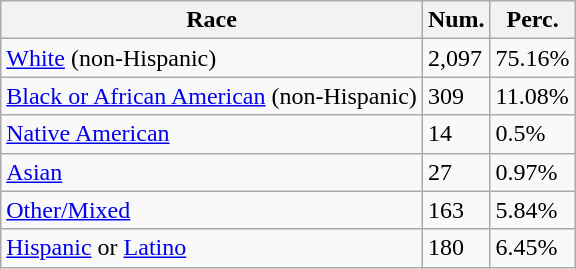<table class="wikitable">
<tr>
<th>Race</th>
<th>Num.</th>
<th>Perc.</th>
</tr>
<tr>
<td><a href='#'>White</a> (non-Hispanic)</td>
<td>2,097</td>
<td>75.16%</td>
</tr>
<tr>
<td><a href='#'>Black or African American</a> (non-Hispanic)</td>
<td>309</td>
<td>11.08%</td>
</tr>
<tr>
<td><a href='#'>Native American</a></td>
<td>14</td>
<td>0.5%</td>
</tr>
<tr>
<td><a href='#'>Asian</a></td>
<td>27</td>
<td>0.97%</td>
</tr>
<tr>
<td><a href='#'>Other/Mixed</a></td>
<td>163</td>
<td>5.84%</td>
</tr>
<tr>
<td><a href='#'>Hispanic</a> or <a href='#'>Latino</a></td>
<td>180</td>
<td>6.45%</td>
</tr>
</table>
